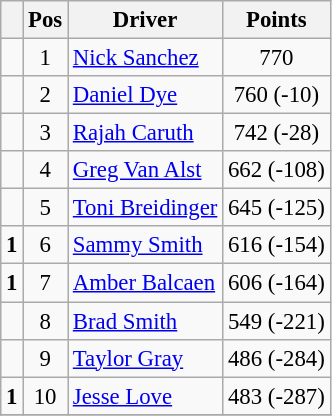<table class="wikitable" style="font-size: 95%;">
<tr>
<th></th>
<th>Pos</th>
<th>Driver</th>
<th>Points</th>
</tr>
<tr>
<td align="left"></td>
<td style="text-align:center;">1</td>
<td><a href='#'>Nick Sanchez</a></td>
<td style="text-align:center;">770</td>
</tr>
<tr>
<td align="left"></td>
<td style="text-align:center;">2</td>
<td><a href='#'>Daniel Dye</a></td>
<td style="text-align:center;">760 (-10)</td>
</tr>
<tr>
<td align="left"></td>
<td style="text-align:center;">3</td>
<td><a href='#'>Rajah Caruth</a></td>
<td style="text-align:center;">742 (-28)</td>
</tr>
<tr>
<td align="left"></td>
<td style="text-align:center;">4</td>
<td><a href='#'>Greg Van Alst</a></td>
<td style="text-align:center;">662 (-108)</td>
</tr>
<tr>
<td align="left"></td>
<td style="text-align:center;">5</td>
<td><a href='#'>Toni Breidinger</a></td>
<td style="text-align:center;">645 (-125)</td>
</tr>
<tr>
<td align="left"> <strong>1</strong></td>
<td style="text-align:center;">6</td>
<td><a href='#'>Sammy Smith</a></td>
<td style="text-align:center;">616 (-154)</td>
</tr>
<tr>
<td align="left"> <strong>1</strong></td>
<td style="text-align:center;">7</td>
<td><a href='#'>Amber Balcaen</a></td>
<td style="text-align:center;">606 (-164)</td>
</tr>
<tr>
<td align="left"></td>
<td style="text-align:center;">8</td>
<td><a href='#'>Brad Smith</a></td>
<td style="text-align:center;">549 (-221)</td>
</tr>
<tr>
<td align="left"></td>
<td style="text-align:center;">9</td>
<td><a href='#'>Taylor Gray</a></td>
<td style="text-align:center;">486 (-284)</td>
</tr>
<tr>
<td align="left"> <strong>1</strong></td>
<td style="text-align:center;">10</td>
<td><a href='#'>Jesse Love</a></td>
<td style="text-align:center;">483 (-287)</td>
</tr>
<tr class="sortbottom">
</tr>
</table>
